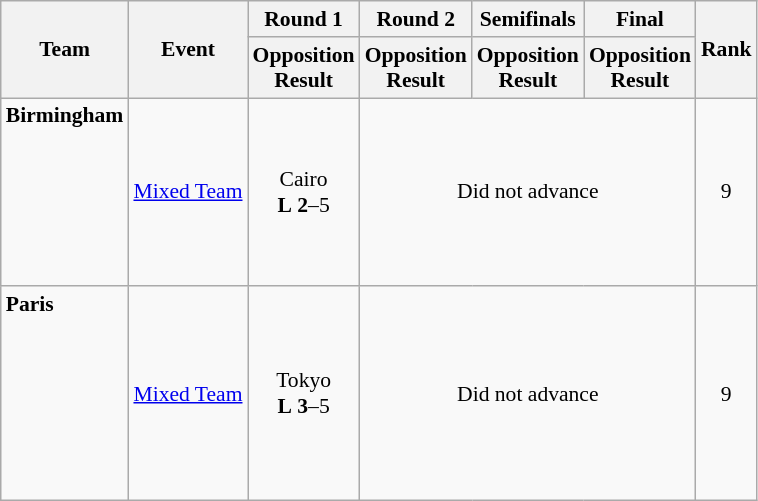<table class="wikitable" border="1" style="font-size:90%">
<tr>
<th rowspan=2>Team</th>
<th rowspan=2>Event</th>
<th>Round 1</th>
<th>Round 2</th>
<th>Semifinals</th>
<th>Final</th>
<th rowspan=2>Rank</th>
</tr>
<tr>
<th>Opposition<br>Result</th>
<th>Opposition<br>Result</th>
<th>Opposition<br>Result</th>
<th>Opposition<br>Result</th>
</tr>
<tr>
<td><strong>Birmingham</strong><br><br><br><br><br><br><br></td>
<td><a href='#'>Mixed Team</a></td>
<td align=center>Cairo <br> <strong>L</strong> <strong>2</strong>–5</td>
<td align=center colspan=3>Did not advance</td>
<td align=center>9</td>
</tr>
<tr>
<td><strong>Paris</strong><br><br><br><br><br><br><br><br></td>
<td><a href='#'>Mixed Team</a></td>
<td align=center>Tokyo <br> <strong>L</strong> <strong>3</strong>–5</td>
<td align=center colspan=3>Did not advance</td>
<td align=center>9</td>
</tr>
</table>
